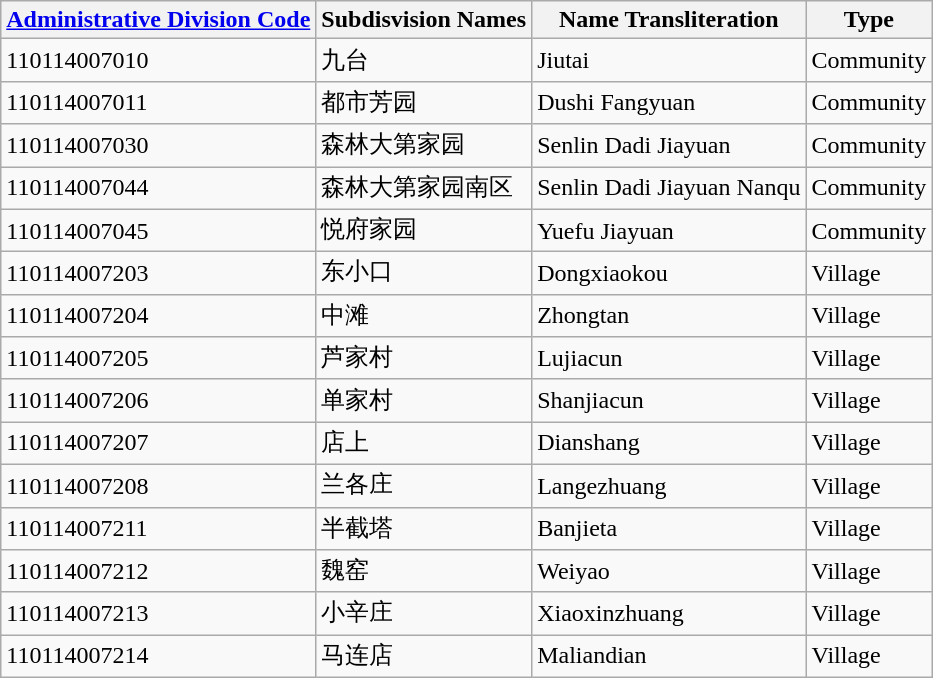<table class="wikitable sortable">
<tr>
<th><a href='#'>Administrative Division Code</a></th>
<th>Subdisvision Names</th>
<th>Name Transliteration</th>
<th>Type</th>
</tr>
<tr>
<td>110114007010</td>
<td>九台</td>
<td>Jiutai</td>
<td>Community</td>
</tr>
<tr>
<td>110114007011</td>
<td>都市芳园</td>
<td>Dushi Fangyuan</td>
<td>Community</td>
</tr>
<tr>
<td>110114007030</td>
<td>森林大第家园</td>
<td>Senlin Dadi Jiayuan</td>
<td>Community</td>
</tr>
<tr>
<td>110114007044</td>
<td>森林大第家园南区</td>
<td>Senlin Dadi Jiayuan Nanqu</td>
<td>Community</td>
</tr>
<tr>
<td>110114007045</td>
<td>悦府家园</td>
<td>Yuefu Jiayuan</td>
<td>Community</td>
</tr>
<tr>
<td>110114007203</td>
<td>东小口</td>
<td>Dongxiaokou</td>
<td>Village</td>
</tr>
<tr>
<td>110114007204</td>
<td>中滩</td>
<td>Zhongtan</td>
<td>Village</td>
</tr>
<tr>
<td>110114007205</td>
<td>芦家村</td>
<td>Lujiacun</td>
<td>Village</td>
</tr>
<tr>
<td>110114007206</td>
<td>单家村</td>
<td>Shanjiacun</td>
<td>Village</td>
</tr>
<tr>
<td>110114007207</td>
<td>店上</td>
<td>Dianshang</td>
<td>Village</td>
</tr>
<tr>
<td>110114007208</td>
<td>兰各庄</td>
<td>Langezhuang</td>
<td>Village</td>
</tr>
<tr>
<td>110114007211</td>
<td>半截塔</td>
<td>Banjieta</td>
<td>Village</td>
</tr>
<tr>
<td>110114007212</td>
<td>魏窑</td>
<td>Weiyao</td>
<td>Village</td>
</tr>
<tr>
<td>110114007213</td>
<td>小辛庄</td>
<td>Xiaoxinzhuang</td>
<td>Village</td>
</tr>
<tr>
<td>110114007214</td>
<td>马连店</td>
<td>Maliandian</td>
<td>Village</td>
</tr>
</table>
